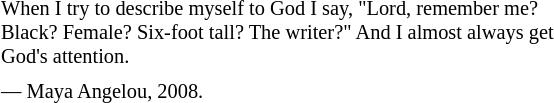<table class="toccolours" style="float: right; margin-left: 1em; margin-right: 2em; font-size: 85%; color:black; width:28em; max-width: 40%;" cellspacing="5">
<tr>
<td style="text-align: left;">When I try to describe myself to God I say, "Lord, remember me? Black? Female? Six-foot tall? The writer?" And I almost always get God's attention.</td>
</tr>
<tr>
<td style="text-align: left;">— Maya Angelou, 2008.</td>
</tr>
</table>
